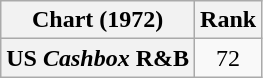<table class="wikitable sortable plainrowheaders">
<tr>
<th>Chart (1972)</th>
<th>Rank</th>
</tr>
<tr>
<th scope="row">US <em>Cashbox</em> R&B</th>
<td style="text-align:center;">72</td>
</tr>
</table>
